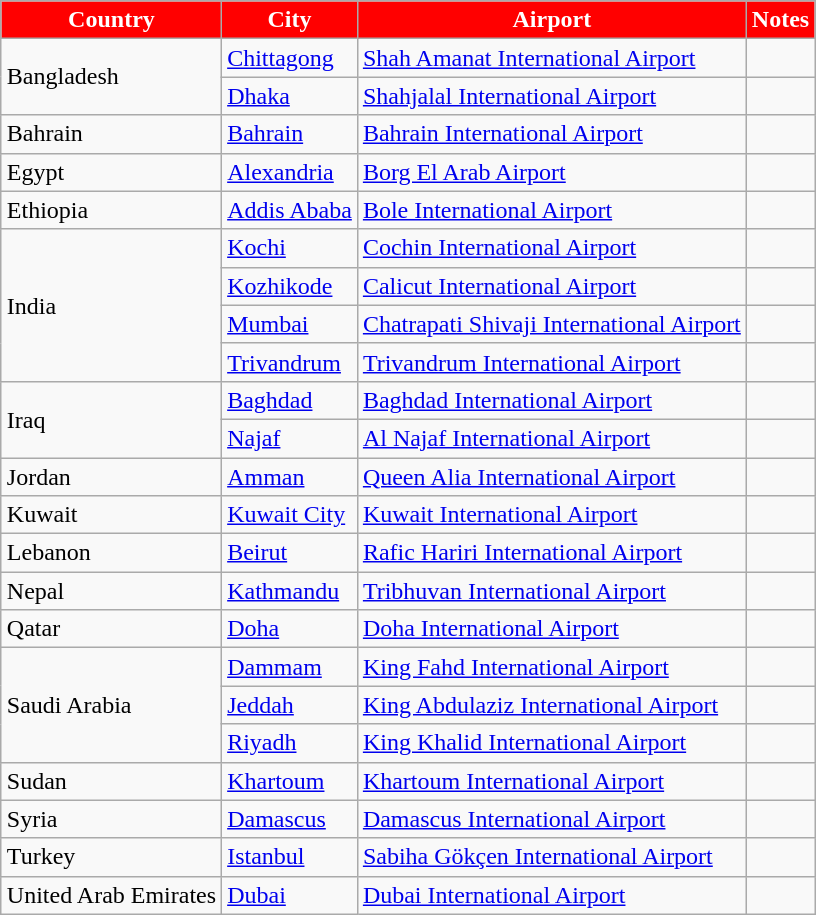<table class="sortable wikitable toccolours" style="margin: 1em auto;">
<tr>
<th style="background-color:red;color: white">Country</th>
<th style="background-color:red;color: white">City</th>
<th style="background-color:red;color: white">Airport</th>
<th style="background-color:red;color: white">Notes</th>
</tr>
<tr>
<td rowspan="2">Bangladesh</td>
<td><a href='#'>Chittagong</a></td>
<td><a href='#'>Shah Amanat International Airport</a></td>
<td></td>
</tr>
<tr>
<td><a href='#'>Dhaka</a></td>
<td><a href='#'>Shahjalal International Airport</a></td>
<td></td>
</tr>
<tr>
<td>Bahrain</td>
<td><a href='#'>Bahrain</a></td>
<td><a href='#'>Bahrain International Airport</a></td>
<td></td>
</tr>
<tr>
<td>Egypt</td>
<td><a href='#'>Alexandria</a></td>
<td><a href='#'>Borg El Arab Airport</a></td>
<td></td>
</tr>
<tr>
<td>Ethiopia</td>
<td><a href='#'>Addis Ababa</a></td>
<td><a href='#'>Bole International Airport</a></td>
<td></td>
</tr>
<tr>
<td rowspan="4">India</td>
<td><a href='#'>Kochi</a></td>
<td><a href='#'>Cochin International Airport</a></td>
<td></td>
</tr>
<tr>
<td><a href='#'>Kozhikode</a></td>
<td><a href='#'>Calicut International Airport</a></td>
<td></td>
</tr>
<tr>
<td><a href='#'>Mumbai</a></td>
<td><a href='#'>Chatrapati Shivaji International Airport</a></td>
<td></td>
</tr>
<tr>
<td><a href='#'>Trivandrum</a></td>
<td><a href='#'>Trivandrum International Airport</a></td>
<td></td>
</tr>
<tr>
<td rowspan="2">Iraq</td>
<td><a href='#'>Baghdad</a></td>
<td><a href='#'>Baghdad International Airport</a></td>
<td></td>
</tr>
<tr>
<td><a href='#'>Najaf</a></td>
<td><a href='#'>Al Najaf International Airport</a></td>
<td></td>
</tr>
<tr>
<td>Jordan</td>
<td><a href='#'>Amman</a></td>
<td><a href='#'>Queen Alia International Airport</a></td>
<td></td>
</tr>
<tr>
<td>Kuwait</td>
<td><a href='#'>Kuwait City</a></td>
<td><a href='#'>Kuwait International Airport</a></td>
<td></td>
</tr>
<tr>
<td>Lebanon</td>
<td><a href='#'>Beirut</a></td>
<td><a href='#'>Rafic Hariri International Airport</a></td>
<td></td>
</tr>
<tr>
<td>Nepal</td>
<td><a href='#'>Kathmandu</a></td>
<td><a href='#'>Tribhuvan International Airport</a></td>
<td></td>
</tr>
<tr>
<td>Qatar</td>
<td><a href='#'>Doha</a></td>
<td><a href='#'>Doha International Airport</a></td>
<td></td>
</tr>
<tr>
<td rowspan="3">Saudi Arabia</td>
<td><a href='#'>Dammam</a></td>
<td><a href='#'>King Fahd International Airport</a></td>
<td></td>
</tr>
<tr>
<td><a href='#'>Jeddah</a></td>
<td><a href='#'>King Abdulaziz International Airport</a></td>
<td></td>
</tr>
<tr>
<td><a href='#'>Riyadh</a></td>
<td><a href='#'>King Khalid International Airport</a></td>
<td></td>
</tr>
<tr>
<td>Sudan</td>
<td><a href='#'>Khartoum</a></td>
<td><a href='#'>Khartoum International Airport</a></td>
<td></td>
</tr>
<tr>
<td>Syria</td>
<td><a href='#'>Damascus</a></td>
<td><a href='#'>Damascus International Airport</a></td>
<td></td>
</tr>
<tr>
<td>Turkey</td>
<td><a href='#'>Istanbul</a></td>
<td><a href='#'>Sabiha Gökçen International Airport</a></td>
<td></td>
</tr>
<tr>
<td>United Arab Emirates</td>
<td><a href='#'>Dubai</a></td>
<td><a href='#'>Dubai International Airport</a></td>
<td></td>
</tr>
</table>
